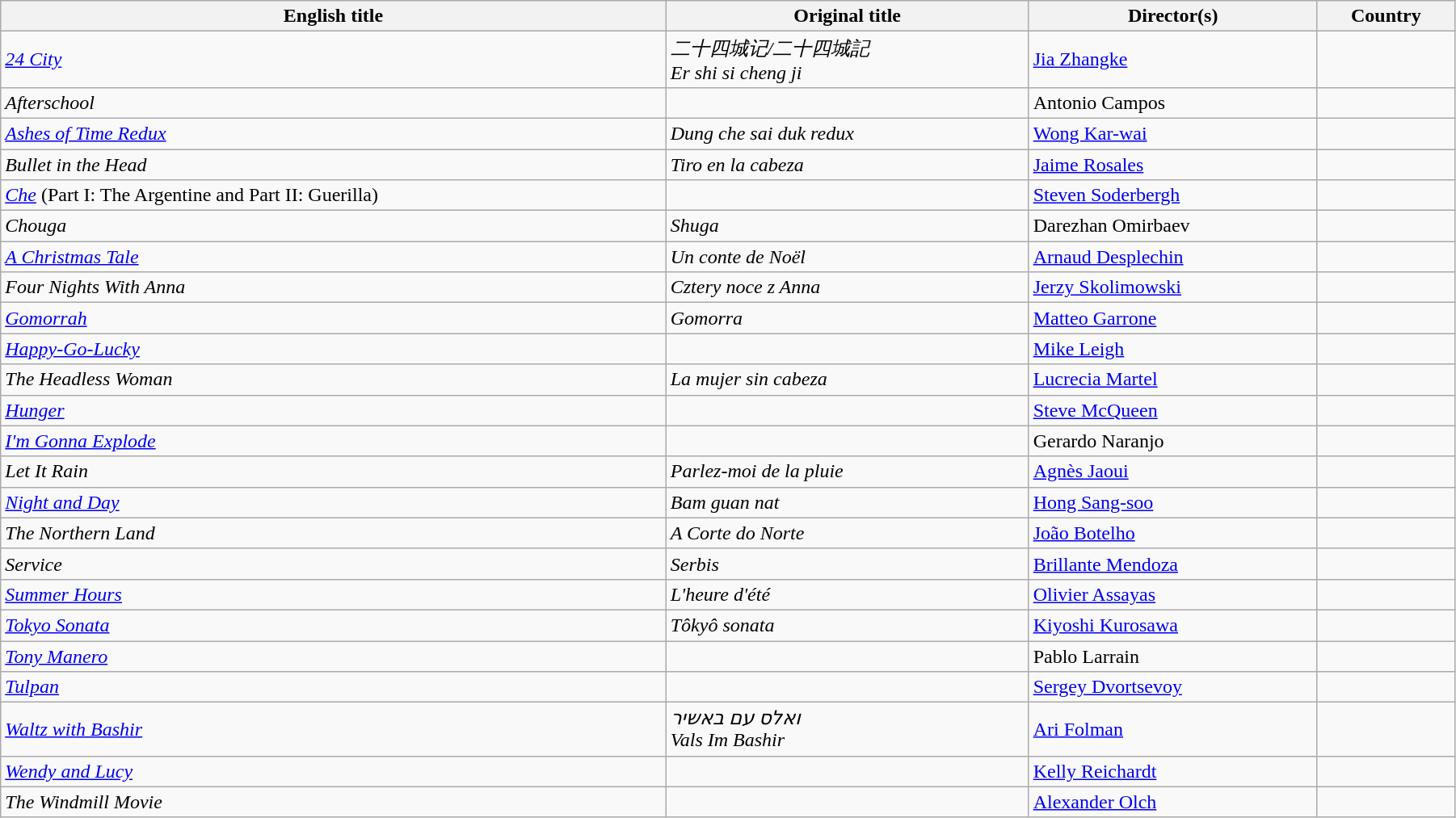<table class="wikitable" width="95%" cellpadding="5">
<tr>
<th>English title</th>
<th>Original title</th>
<th>Director(s)</th>
<th>Country</th>
</tr>
<tr>
<td><em><a href='#'>24 City</a></em></td>
<td><em>二十四城记/二十四城記</em><br><em>Er shi si cheng ji</em></td>
<td><a href='#'>Jia Zhangke</a></td>
<td></td>
</tr>
<tr>
<td><em>Afterschool</em></td>
<td></td>
<td>Antonio Campos</td>
<td></td>
</tr>
<tr>
<td><em><a href='#'>Ashes of Time Redux</a></em></td>
<td><em>Dung che sai duk redux</em></td>
<td><a href='#'>Wong Kar-wai</a></td>
<td></td>
</tr>
<tr>
<td><em>Bullet in the Head</em></td>
<td><em>Tiro en la cabeza</em></td>
<td><a href='#'>Jaime Rosales</a></td>
<td></td>
</tr>
<tr>
<td><em><a href='#'>Che</a></em> (Part I: The Argentine and Part II: Guerilla)</td>
<td></td>
<td><a href='#'>Steven Soderbergh</a></td>
<td></td>
</tr>
<tr>
<td><em>Chouga</em></td>
<td><em>Shuga</em></td>
<td>Darezhan Omirbaev</td>
<td></td>
</tr>
<tr>
<td><em><a href='#'>A Christmas Tale</a></em></td>
<td><em>Un conte de Noël</em></td>
<td><a href='#'>Arnaud Desplechin</a></td>
<td></td>
</tr>
<tr>
<td><em>Four Nights With Anna</em></td>
<td><em>Cztery noce z Anna</em></td>
<td><a href='#'>Jerzy Skolimowski</a></td>
<td></td>
</tr>
<tr>
<td><em><a href='#'>Gomorrah</a></em></td>
<td><em>Gomorra</em></td>
<td><a href='#'>Matteo Garrone</a></td>
<td></td>
</tr>
<tr>
<td><em><a href='#'>Happy-Go-Lucky</a></em></td>
<td></td>
<td><a href='#'>Mike Leigh</a></td>
<td></td>
</tr>
<tr>
<td><em>The Headless Woman</em></td>
<td><em>La mujer sin cabeza</em></td>
<td><a href='#'>Lucrecia Martel</a></td>
<td></td>
</tr>
<tr>
<td><em><a href='#'>Hunger</a></em></td>
<td></td>
<td><a href='#'>Steve McQueen</a></td>
<td></td>
</tr>
<tr>
<td><em><a href='#'>I'm Gonna Explode</a></em></td>
<td><em></em></td>
<td>Gerardo Naranjo</td>
<td></td>
</tr>
<tr>
<td><em>Let It Rain</em></td>
<td><em>Parlez-moi de la pluie</em></td>
<td><a href='#'>Agnès Jaoui</a></td>
<td></td>
</tr>
<tr>
<td><em><a href='#'>Night and Day</a></em></td>
<td><em>Bam guan nat</em></td>
<td><a href='#'>Hong Sang-soo</a></td>
<td></td>
</tr>
<tr>
<td><em>The Northern Land</em></td>
<td><em>A Corte do Norte</em></td>
<td><a href='#'>João Botelho</a></td>
<td></td>
</tr>
<tr>
<td><em>Service</em></td>
<td><em>Serbis</em></td>
<td><a href='#'>Brillante Mendoza</a></td>
<td></td>
</tr>
<tr>
<td><em><a href='#'>Summer Hours</a></em></td>
<td><em>L'heure d'été</em></td>
<td><a href='#'>Olivier Assayas</a></td>
<td></td>
</tr>
<tr>
<td><em><a href='#'>Tokyo Sonata</a></em></td>
<td><em>Tôkyô sonata</em></td>
<td><a href='#'>Kiyoshi Kurosawa</a></td>
<td></td>
</tr>
<tr>
<td><em><a href='#'>Tony Manero</a></em></td>
<td></td>
<td>Pablo Larrain</td>
<td></td>
</tr>
<tr>
<td><em><a href='#'>Tulpan</a></em></td>
<td></td>
<td><a href='#'>Sergey Dvortsevoy</a></td>
<td></td>
</tr>
<tr>
<td><em><a href='#'>Waltz with Bashir</a></em></td>
<td><em>ואלס עם באשיר</em><br><em>Vals Im Bashir</em></td>
<td><a href='#'>Ari Folman</a></td>
<td></td>
</tr>
<tr>
<td><em><a href='#'>Wendy and Lucy</a></em></td>
<td></td>
<td><a href='#'>Kelly Reichardt</a></td>
<td></td>
</tr>
<tr>
<td><em>The Windmill Movie</em></td>
<td></td>
<td><a href='#'>Alexander Olch</a></td>
<td></td>
</tr>
</table>
